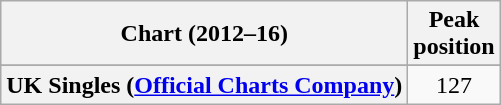<table class="wikitable sortable plainrowheaders" style="text-align:center">
<tr>
<th>Chart (2012–16)</th>
<th>Peak<br>position</th>
</tr>
<tr>
</tr>
<tr>
</tr>
<tr>
</tr>
<tr>
<th scope="row">UK Singles (<a href='#'>Official Charts Company</a>)</th>
<td>127</td>
</tr>
</table>
